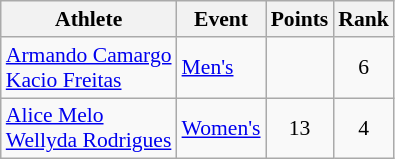<table class=wikitable style=font-size:90%;text-align:center>
<tr>
<th>Athlete</th>
<th>Event</th>
<th>Points</th>
<th>Rank</th>
</tr>
<tr>
<td align=left><a href='#'>Armando Camargo</a><br><a href='#'>Kacio Freitas</a></td>
<td align=left><a href='#'>Men's</a></td>
<td></td>
<td>6</td>
</tr>
<tr>
<td align=left><a href='#'>Alice Melo</a><br><a href='#'>Wellyda Rodrigues</a></td>
<td align=left><a href='#'>Women's</a></td>
<td>13</td>
<td>4</td>
</tr>
</table>
